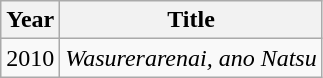<table class="wikitable">
<tr>
<th>Year</th>
<th>Title</th>
</tr>
<tr>
<td>2010</td>
<td><em>Wasurerarenai, ano Natsu</em></td>
</tr>
</table>
